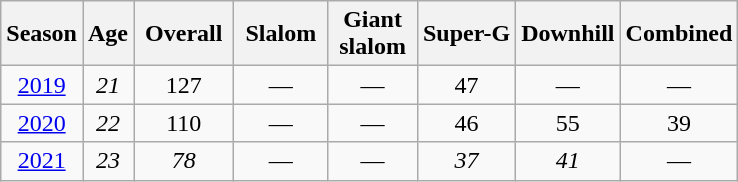<table class=wikitable style="text-align:center">
<tr>
<th>Season</th>
<th>Age</th>
<th> Overall </th>
<th> Slalom </th>
<th>Giant<br> slalom </th>
<th>Super-G</th>
<th>Downhill</th>
<th>Combined</th>
</tr>
<tr>
<td><a href='#'>2019</a></td>
<td><em>21</em></td>
<td>127</td>
<td>—</td>
<td>—</td>
<td>47</td>
<td>—</td>
<td>—</td>
</tr>
<tr>
<td><a href='#'>2020</a></td>
<td><em>22</em></td>
<td>110</td>
<td>—</td>
<td>—</td>
<td>46</td>
<td>55</td>
<td>39</td>
</tr>
<tr>
<td><a href='#'>2021</a></td>
<td><em>23</em></td>
<td><em>78</em></td>
<td>—</td>
<td>—</td>
<td><em>37</em></td>
<td><em>41</em></td>
<td>—</td>
</tr>
</table>
